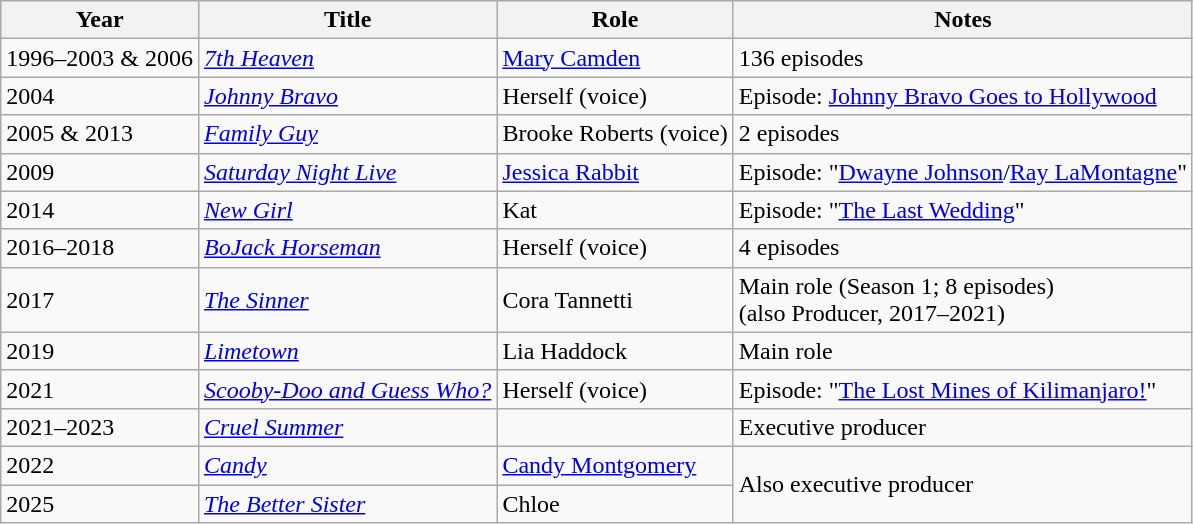<table class="wikitable sortable">
<tr>
<th>Year</th>
<th>Title</th>
<th>Role</th>
<th class="unsortable">Notes</th>
</tr>
<tr>
<td>1996–2003 & 2006</td>
<td><em><a href='#'>7th Heaven</a></em></td>
<td><a href='#'>Mary Camden</a></td>
<td>136 episodes</td>
</tr>
<tr>
<td>2004</td>
<td><em><a href='#'>Johnny Bravo</a></em></td>
<td>Herself (voice)</td>
<td>Episode: <a href='#'>Johnny Bravo Goes to Hollywood</a></td>
</tr>
<tr>
<td>2005 & 2013</td>
<td><em><a href='#'>Family Guy</a></em></td>
<td>Brooke Roberts (voice)</td>
<td>2 episodes</td>
</tr>
<tr>
<td>2009</td>
<td><em><a href='#'>Saturday Night Live</a></em></td>
<td><a href='#'>Jessica Rabbit</a></td>
<td>Episode: "<a href='#'>Dwayne Johnson</a>/<a href='#'>Ray LaMontagne</a>"</td>
</tr>
<tr>
<td>2014</td>
<td><em><a href='#'>New Girl</a></em></td>
<td>Kat</td>
<td>Episode: "<a href='#'>The Last Wedding</a>"</td>
</tr>
<tr>
<td>2016–2018</td>
<td><em><a href='#'>BoJack Horseman</a></em></td>
<td>Herself (voice)</td>
<td>4 episodes</td>
</tr>
<tr>
<td>2017</td>
<td><em><a href='#'>The Sinner</a></em></td>
<td>Cora Tannetti</td>
<td>Main role (Season 1; 8 episodes)<br>(also Producer, 2017–2021)</td>
</tr>
<tr>
<td>2019</td>
<td><em><a href='#'>Limetown</a></em></td>
<td>Lia Haddock</td>
<td>Main role</td>
</tr>
<tr>
<td>2021</td>
<td><em><a href='#'>Scooby-Doo and Guess Who?</a></em></td>
<td>Herself (voice)</td>
<td>Episode: "<a href='#'>The Lost Mines of Kilimanjaro!</a>"</td>
</tr>
<tr>
<td>2021–2023</td>
<td><em><a href='#'>Cruel Summer</a></em></td>
<td></td>
<td>Executive producer</td>
</tr>
<tr>
<td>2022</td>
<td><em><a href='#'>Candy</a></em></td>
<td><a href='#'>Candy Montgomery</a></td>
<td rowspan=2>Also executive producer</td>
</tr>
<tr>
<td>2025</td>
<td><em><a href='#'>The Better Sister</a></em></td>
<td>Chloe</td>
</tr>
</table>
